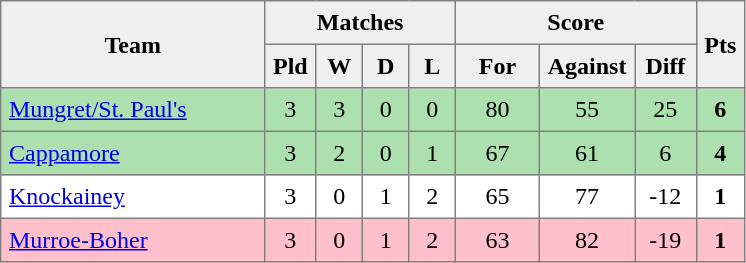<table style=border-collapse:collapse border=1 cellspacing=0 cellpadding=5>
<tr align=center bgcolor=#efefef>
<th rowspan=2 width=165>Team</th>
<th colspan=4>Matches</th>
<th colspan=3>Score</th>
<th rowspan=2width=20>Pts</th>
</tr>
<tr align=center bgcolor=#efefef>
<th width=20>Pld</th>
<th width=20>W</th>
<th width=20>D</th>
<th width=20>L</th>
<th width=45>For</th>
<th width=45>Against</th>
<th width=30>Diff</th>
</tr>
<tr align=center style="background:#ACE1AF;">
<td style="text-align:left;"><a href='#'>Mungret/St. Paul's</a></td>
<td>3</td>
<td>3</td>
<td>0</td>
<td>0</td>
<td>80</td>
<td>55</td>
<td>25</td>
<td><strong>6</strong></td>
</tr>
<tr align=center style="background:#ACE1AF;">
<td style="text-align:left;"><a href='#'>Cappamore</a></td>
<td>3</td>
<td>2</td>
<td>0</td>
<td>1</td>
<td>67</td>
<td>61</td>
<td>6</td>
<td><strong>4</strong></td>
</tr>
<tr align=center>
<td style="text-align:left;"><a href='#'>Knockainey</a></td>
<td>3</td>
<td>0</td>
<td>1</td>
<td>2</td>
<td>65</td>
<td>77</td>
<td>-12</td>
<td><strong>1</strong></td>
</tr>
<tr align=center style="background:#FFC0CB;">
<td style="text-align:left;"><a href='#'>Murroe-Boher</a></td>
<td>3</td>
<td>0</td>
<td>1</td>
<td>2</td>
<td>63</td>
<td>82</td>
<td>-19</td>
<td><strong>1</strong></td>
</tr>
</table>
